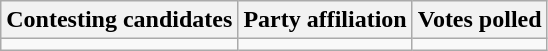<table class="wikitable sortable">
<tr>
<th>Contesting candidates</th>
<th>Party affiliation</th>
<th>Votes polled</th>
</tr>
<tr>
<td></td>
<td></td>
<td></td>
</tr>
</table>
